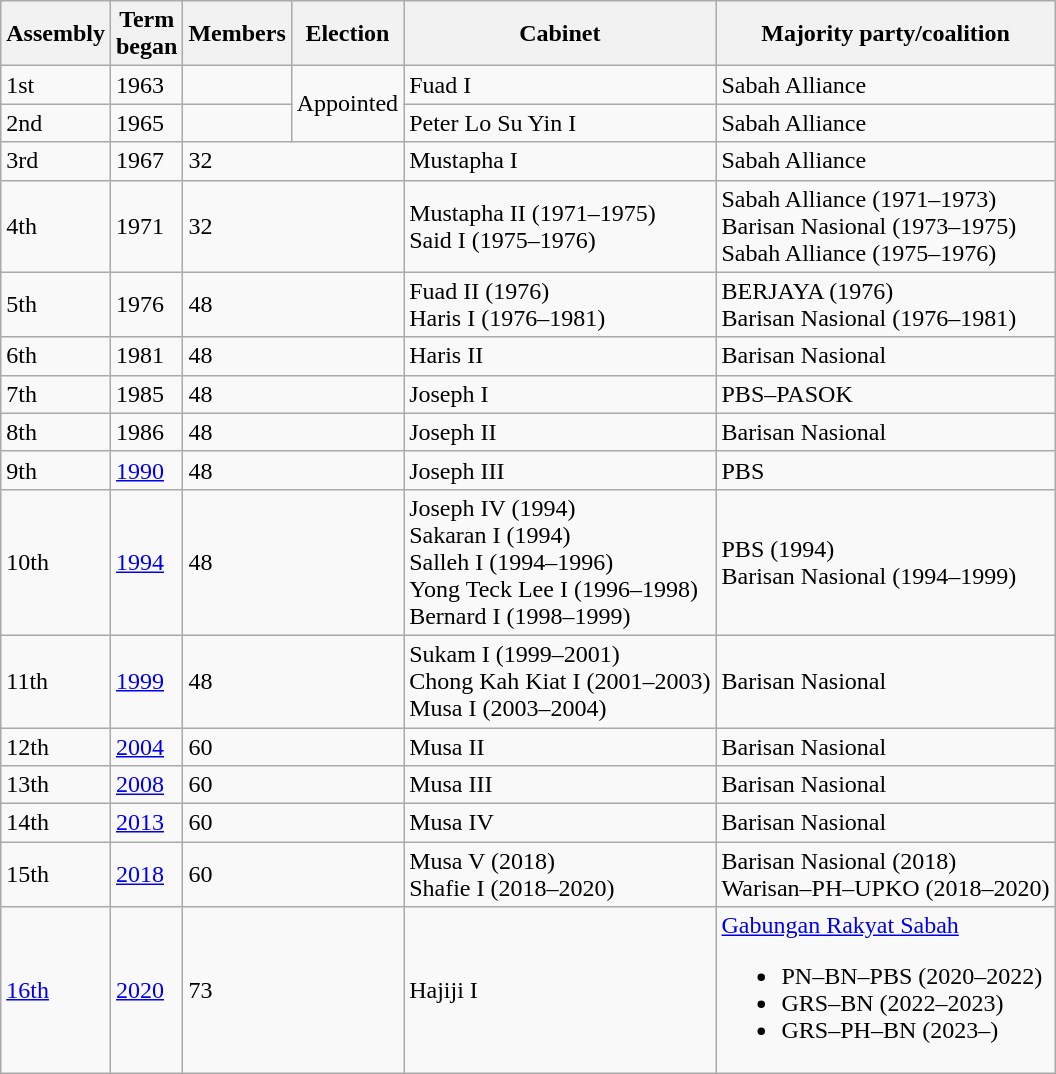<table class="wikitable">
<tr>
<th>Assembly</th>
<th>Term<br>began</th>
<th>Members</th>
<th>Election</th>
<th>Cabinet</th>
<th>Majority party/coalition</th>
</tr>
<tr>
<td>1st</td>
<td>1963</td>
<td></td>
<td rowspan="2">Appointed</td>
<td>Fuad I</td>
<td>Sabah Alliance</td>
</tr>
<tr>
<td>2nd</td>
<td>1965</td>
<td></td>
<td>Peter Lo Su Yin I</td>
<td>Sabah Alliance</td>
</tr>
<tr>
<td>3rd</td>
<td>1967</td>
<td colspan="2">32</td>
<td>Mustapha I</td>
<td>Sabah Alliance</td>
</tr>
<tr>
<td>4th</td>
<td>1971</td>
<td colspan="2">32</td>
<td>Mustapha II (1971–1975) <br>Said I (1975–1976)</td>
<td>Sabah Alliance (1971–1973) <br>Barisan Nasional (1973–1975)<br>Sabah Alliance (1975–1976)</td>
</tr>
<tr>
<td>5th</td>
<td>1976</td>
<td colspan="2">48</td>
<td>Fuad II (1976) <br>Haris I (1976–1981)</td>
<td>BERJAYA (1976)<br>Barisan Nasional (1976–1981)</td>
</tr>
<tr>
<td>6th</td>
<td>1981</td>
<td colspan="2">48</td>
<td>Haris II</td>
<td>Barisan Nasional</td>
</tr>
<tr>
<td>7th</td>
<td>1985</td>
<td colspan="2">48</td>
<td>Joseph I</td>
<td>PBS–PASOK</td>
</tr>
<tr>
<td>8th</td>
<td>1986</td>
<td colspan="2">48</td>
<td>Joseph II</td>
<td>Barisan Nasional</td>
</tr>
<tr>
<td>9th</td>
<td><a href='#'>1990</a></td>
<td colspan="2">48</td>
<td>Joseph III</td>
<td>PBS</td>
</tr>
<tr>
<td>10th</td>
<td><a href='#'>1994</a></td>
<td colspan="2">48</td>
<td>Joseph IV (1994)<br> Sakaran I (1994) <br> Salleh I (1994–1996) <br> Yong Teck Lee I (1996–1998) <br> Bernard I (1998–1999)</td>
<td>PBS (1994) <br>Barisan Nasional (1994–1999)</td>
</tr>
<tr>
<td>11th</td>
<td><a href='#'>1999</a></td>
<td colspan="2">48</td>
<td>Sukam I (1999–2001) <br> Chong Kah Kiat I (2001–2003) <br> Musa I (2003–2004)</td>
<td>Barisan Nasional</td>
</tr>
<tr>
<td>12th</td>
<td><a href='#'>2004</a></td>
<td colspan="2">60</td>
<td>Musa II</td>
<td>Barisan Nasional</td>
</tr>
<tr>
<td>13th</td>
<td><a href='#'>2008</a></td>
<td colspan="2">60</td>
<td>Musa III</td>
<td>Barisan Nasional</td>
</tr>
<tr>
<td>14th</td>
<td><a href='#'>2013</a></td>
<td colspan="2">60</td>
<td>Musa IV</td>
<td>Barisan Nasional</td>
</tr>
<tr>
<td>15th</td>
<td><a href='#'>2018</a></td>
<td colspan="2">60</td>
<td>Musa V (2018)<br> Shafie I (2018–2020)</td>
<td>Barisan Nasional (2018) <br>Warisan–PH–UPKO (2018–2020)</td>
</tr>
<tr>
<td><a href='#'>16th</a></td>
<td><a href='#'>2020</a></td>
<td colspan="2">73</td>
<td>Hajiji I</td>
<td><a href='#'>Gabungan Rakyat Sabah</a><br><ul><li>PN–BN–PBS (2020–2022)</li><li>GRS–BN (2022–2023)</li><li>GRS–PH–BN (2023–)</li></ul></td>
</tr>
</table>
